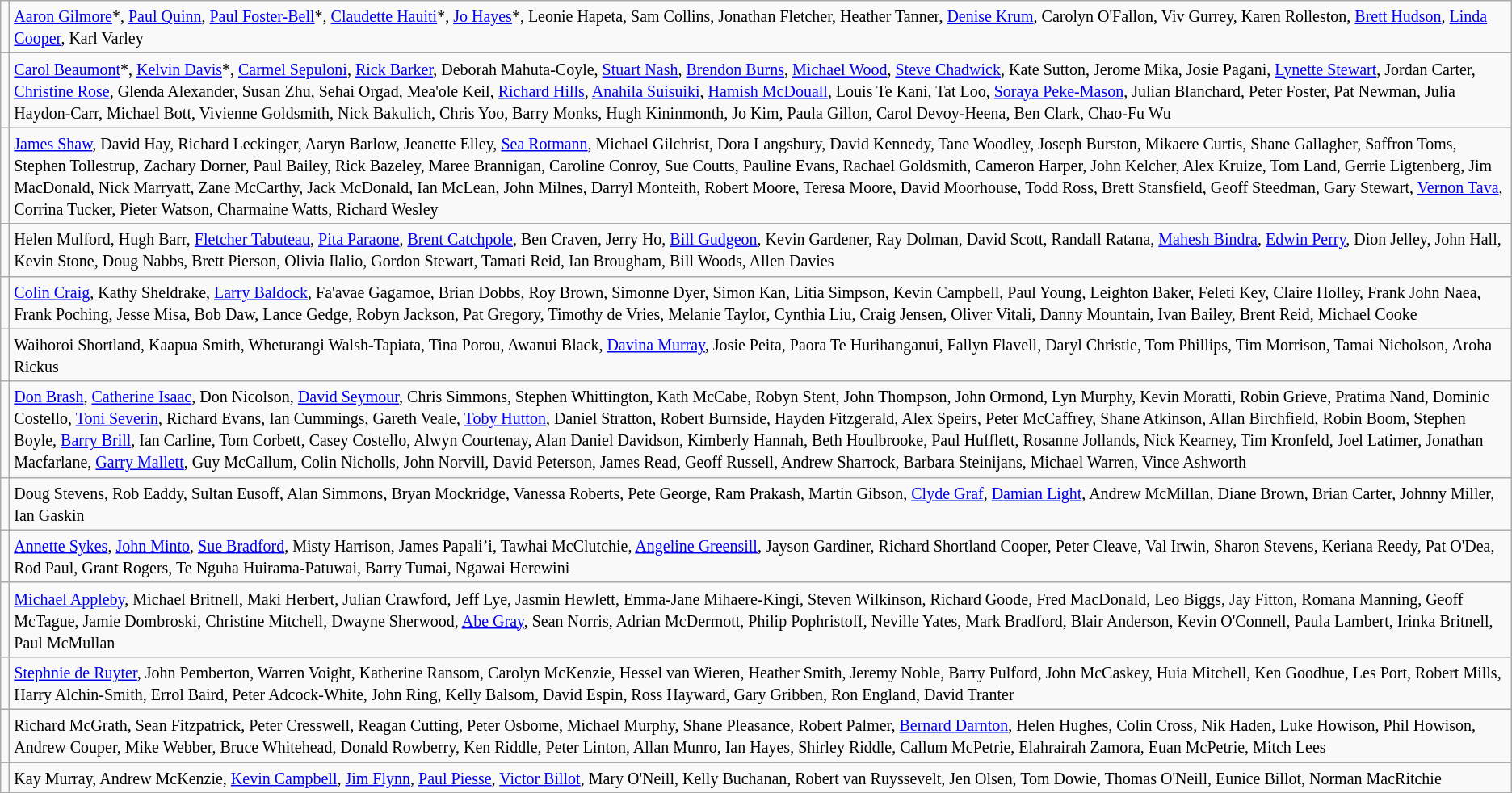<table class="wikitable">
<tr>
<td></td>
<td><small><a href='#'>Aaron Gilmore</a>*, <a href='#'>Paul Quinn</a>, <a href='#'>Paul Foster-Bell</a>*, <a href='#'>Claudette Hauiti</a>*, <a href='#'>Jo Hayes</a>*, Leonie Hapeta, Sam Collins, Jonathan Fletcher, Heather Tanner, <a href='#'>Denise Krum</a>, Carolyn O'Fallon, Viv Gurrey, Karen Rolleston, <a href='#'>Brett Hudson</a>, <a href='#'>Linda Cooper</a>, Karl Varley</small></td>
</tr>
<tr>
<td></td>
<td><small><a href='#'>Carol Beaumont</a>*, <a href='#'>Kelvin Davis</a>*, <a href='#'>Carmel Sepuloni</a>, <a href='#'>Rick Barker</a>, Deborah Mahuta-Coyle, <a href='#'>Stuart Nash</a>, <a href='#'>Brendon Burns</a>, <a href='#'>Michael Wood</a>, <a href='#'>Steve Chadwick</a>, Kate Sutton, Jerome Mika, Josie Pagani, <a href='#'>Lynette Stewart</a>, Jordan Carter, <a href='#'>Christine Rose</a>, Glenda Alexander, Susan Zhu, Sehai Orgad, Mea'ole Keil, <a href='#'>Richard Hills</a>, <a href='#'>Anahila Suisuiki</a>, <a href='#'>Hamish McDouall</a>, Louis Te Kani, Tat Loo, <a href='#'>Soraya Peke-Mason</a>, Julian Blanchard, Peter Foster, Pat Newman, Julia Haydon-Carr, Michael Bott, Vivienne Goldsmith, Nick Bakulich, Chris Yoo, Barry Monks, Hugh Kininmonth, Jo Kim, Paula Gillon, Carol Devoy-Heena, Ben Clark, Chao-Fu Wu</small></td>
</tr>
<tr>
<td></td>
<td><small><a href='#'>James Shaw</a>, David Hay, Richard Leckinger, Aaryn Barlow, Jeanette Elley, <a href='#'>Sea Rotmann</a>, Michael Gilchrist, Dora Langsbury, David Kennedy, Tane Woodley, Joseph Burston, Mikaere Curtis, Shane Gallagher, Saffron Toms, Stephen Tollestrup, Zachary Dorner, Paul Bailey, Rick Bazeley, Maree Brannigan, Caroline Conroy, Sue Coutts, Pauline Evans, Rachael Goldsmith, Cameron Harper, John Kelcher, Alex Kruize, Tom Land, Gerrie Ligtenberg, Jim MacDonald, Nick Marryatt, Zane McCarthy, Jack McDonald, Ian McLean, John Milnes, Darryl Monteith, Robert Moore, Teresa Moore, David Moorhouse, Todd Ross, Brett Stansfield, Geoff Steedman, Gary Stewart, <a href='#'>Vernon Tava</a>, Corrina Tucker, Pieter Watson, Charmaine Watts, Richard Wesley</small></td>
</tr>
<tr>
<td></td>
<td><small>Helen Mulford, Hugh Barr, <a href='#'>Fletcher Tabuteau</a>, <a href='#'>Pita Paraone</a>, <a href='#'>Brent Catchpole</a>, Ben Craven, Jerry Ho, <a href='#'>Bill Gudgeon</a>, Kevin Gardener, Ray Dolman, David Scott, Randall Ratana, <a href='#'>Mahesh Bindra</a>, <a href='#'>Edwin Perry</a>, Dion Jelley, John Hall, Kevin Stone, Doug Nabbs, Brett Pierson, Olivia Ilalio, Gordon Stewart, Tamati Reid, Ian Brougham, Bill Woods, Allen Davies</small></td>
</tr>
<tr>
<td></td>
<td><small><a href='#'>Colin Craig</a>, Kathy Sheldrake, <a href='#'>Larry Baldock</a>, Fa'avae Gagamoe, Brian Dobbs, Roy Brown, Simonne Dyer, Simon Kan, Litia Simpson, Kevin Campbell, Paul Young, Leighton Baker, Feleti Key, Claire Holley, Frank John Naea, Frank Poching, Jesse Misa, Bob Daw, Lance Gedge, Robyn Jackson, Pat Gregory, Timothy de Vries, Melanie Taylor, Cynthia Liu, Craig Jensen, Oliver Vitali, Danny Mountain, Ivan Bailey, Brent Reid, Michael Cooke</small></td>
</tr>
<tr>
<td></td>
<td><small>Waihoroi Shortland, Kaapua Smith, Wheturangi Walsh-Tapiata, Tina Porou, Awanui Black, <a href='#'>Davina Murray</a>, Josie Peita, Paora Te Hurihanganui, Fallyn Flavell, Daryl Christie, Tom Phillips, Tim Morrison, Tamai Nicholson, Aroha Rickus</small></td>
</tr>
<tr>
<td></td>
<td><small><a href='#'>Don Brash</a>, <a href='#'>Catherine Isaac</a>, Don Nicolson, <a href='#'>David Seymour</a>, Chris Simmons, Stephen Whittington, Kath McCabe, Robyn Stent, John Thompson, John Ormond, Lyn Murphy, Kevin Moratti, Robin Grieve, Pratima Nand, Dominic Costello, <a href='#'>Toni Severin</a>, Richard Evans, Ian Cummings, Gareth Veale, <a href='#'>Toby Hutton</a>, Daniel Stratton, Robert Burnside, Hayden Fitzgerald, Alex Speirs, Peter McCaffrey, Shane Atkinson, Allan Birchfield, Robin Boom, Stephen Boyle, <a href='#'>Barry Brill</a>, Ian Carline, Tom Corbett, Casey Costello, Alwyn Courtenay, Alan Daniel Davidson, Kimberly Hannah, Beth Houlbrooke, Paul Hufflett, Rosanne Jollands, Nick Kearney, Tim Kronfeld, Joel Latimer, Jonathan Macfarlane, <a href='#'>Garry Mallett</a>, Guy McCallum, Colin Nicholls, John Norvill, David Peterson, James Read, Geoff Russell, Andrew Sharrock, Barbara Steinijans, Michael Warren, Vince Ashworth</small></td>
</tr>
<tr>
<td></td>
<td><small> Doug Stevens, Rob Eaddy, Sultan Eusoff, Alan Simmons, Bryan Mockridge, Vanessa Roberts, Pete George, Ram Prakash, Martin Gibson, <a href='#'>Clyde Graf</a>, <a href='#'>Damian Light</a>, Andrew McMillan, Diane Brown, Brian Carter, Johnny Miller, Ian Gaskin</small></td>
</tr>
<tr>
<td></td>
<td><small> <a href='#'>Annette Sykes</a>, <a href='#'>John Minto</a>, <a href='#'>Sue Bradford</a>, Misty Harrison, James Papali’i, Tawhai McClutchie, <a href='#'>Angeline Greensill</a>, Jayson Gardiner, Richard Shortland Cooper, Peter Cleave, Val Irwin, Sharon Stevens, Keriana Reedy, Pat O'Dea, Rod Paul, Grant Rogers, Te Nguha Huirama-Patuwai, Barry Tumai, Ngawai Herewini</small></td>
</tr>
<tr>
<td></td>
<td><small> <a href='#'>Michael Appleby</a>, Michael Britnell, Maki Herbert, Julian Crawford, Jeff Lye, Jasmin Hewlett, Emma-Jane Mihaere-Kingi, Steven Wilkinson, Richard Goode, Fred MacDonald, Leo Biggs, Jay Fitton, Romana Manning, Geoff McTague, Jamie Dombroski, Christine Mitchell, Dwayne Sherwood, <a href='#'>Abe Gray</a>, Sean Norris, Adrian McDermott, Philip Pophristoff, Neville Yates, Mark Bradford, Blair Anderson, Kevin O'Connell, Paula Lambert, Irinka Britnell, Paul McMullan</small></td>
</tr>
<tr>
<td></td>
<td><small><a href='#'>Stephnie de Ruyter</a>, John Pemberton, Warren Voight, Katherine Ransom, Carolyn McKenzie, Hessel van Wieren, Heather Smith, Jeremy Noble, Barry Pulford, John McCaskey, Huia Mitchell, Ken Goodhue, Les Port, Robert Mills, Harry Alchin-Smith, Errol Baird, Peter Adcock-White, John Ring, Kelly Balsom, David Espin, Ross Hayward, Gary Gribben, Ron England, David Tranter</small></td>
</tr>
<tr>
<td></td>
<td><small>Richard McGrath, Sean Fitzpatrick, Peter Cresswell, Reagan Cutting, Peter Osborne, Michael Murphy, Shane Pleasance, Robert Palmer, <a href='#'>Bernard Darnton</a>, Helen Hughes, Colin Cross, Nik Haden, Luke Howison, Phil Howison, Andrew Couper, Mike Webber, Bruce Whitehead, Donald Rowberry, Ken Riddle, Peter Linton, Allan Munro, Ian Hayes, Shirley Riddle, Callum McPetrie, Elahrairah Zamora, Euan McPetrie, Mitch Lees</small></td>
</tr>
<tr>
<td></td>
<td><small>Kay Murray, Andrew McKenzie, <a href='#'>Kevin Campbell</a>, <a href='#'>Jim Flynn</a>, <a href='#'>Paul Piesse</a>, <a href='#'>Victor Billot</a>, Mary O'Neill, Kelly Buchanan, Robert van Ruyssevelt, Jen Olsen, Tom Dowie, Thomas O'Neill, Eunice Billot, Norman MacRitchie</small></td>
</tr>
</table>
